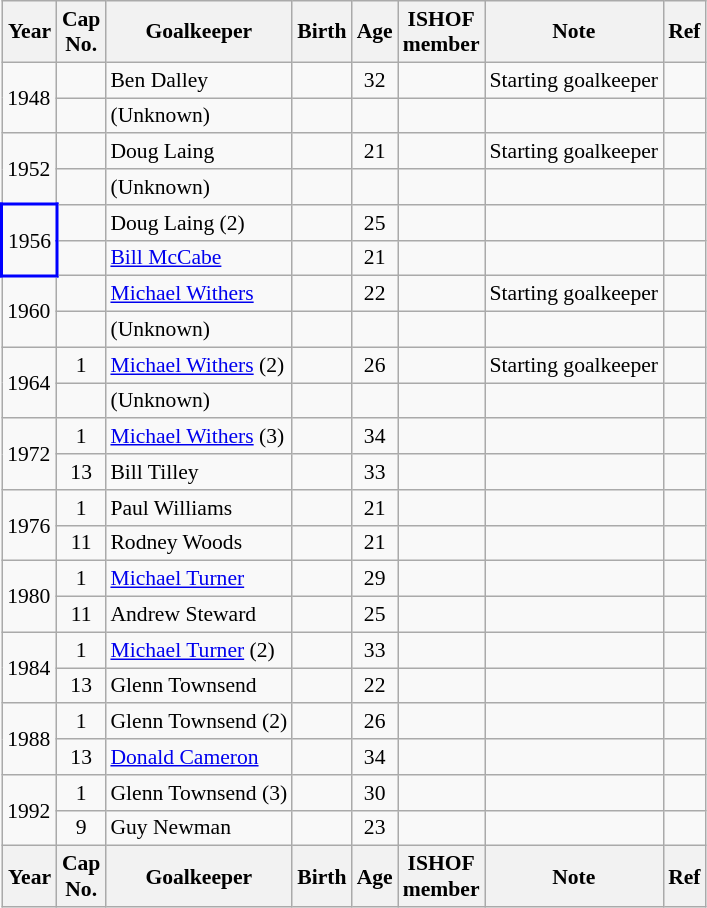<table class="wikitable sortable" style="text-align: center; font-size: 90%; margin-left: 1em;">
<tr>
<th>Year</th>
<th class="unsortable">Cap<br>No.</th>
<th>Goalkeeper</th>
<th>Birth</th>
<th>Age</th>
<th>ISHOF<br>member</th>
<th>Note</th>
<th class="unsortable">Ref</th>
</tr>
<tr>
<td rowspan="2" style="text-align: left;">1948</td>
<td></td>
<td style="text-align: left;" data-sort-value="Dalley, Ben">Ben Dalley</td>
<td></td>
<td>32</td>
<td></td>
<td style="text-align: left;">Starting goalkeeper</td>
<td></td>
</tr>
<tr>
<td></td>
<td style="text-align: left;" data-sort-value="ZZZZZ">(Unknown)</td>
<td></td>
<td></td>
<td></td>
<td style="text-align: left;"></td>
<td></td>
</tr>
<tr>
<td rowspan="2" style="text-align: left;">1952</td>
<td></td>
<td style="text-align: left;" data-sort-value="Laing, Doug">Doug Laing</td>
<td></td>
<td>21</td>
<td></td>
<td style="text-align: left;">Starting goalkeeper</td>
<td></td>
</tr>
<tr>
<td></td>
<td style="text-align: left;" data-sort-value="ZZZZZ">(Unknown)</td>
<td></td>
<td></td>
<td></td>
<td style="text-align: left;"></td>
<td></td>
</tr>
<tr>
<td rowspan="2" style="border: 2px solid blue; text-align: left;">1956</td>
<td></td>
<td style="text-align: left;" data-sort-value="Laing, Doug">Doug Laing (2)</td>
<td></td>
<td>25</td>
<td></td>
<td style="text-align: left;"></td>
<td></td>
</tr>
<tr>
<td></td>
<td style="text-align: left;" data-sort-value="McCabe, Bill"><a href='#'>Bill McCabe</a></td>
<td></td>
<td>21</td>
<td></td>
<td style="text-align: left;"></td>
<td></td>
</tr>
<tr>
<td rowspan="2" style="text-align: left;">1960</td>
<td></td>
<td style="text-align: left;" data-sort-value="Withers, Michael"><a href='#'>Michael Withers</a></td>
<td></td>
<td>22</td>
<td></td>
<td style="text-align: left;">Starting goalkeeper</td>
<td></td>
</tr>
<tr>
<td></td>
<td style="text-align: left;" data-sort-value="ZZZZZ">(Unknown)</td>
<td></td>
<td></td>
<td></td>
<td style="text-align: left;"></td>
<td></td>
</tr>
<tr>
<td rowspan="2" style="text-align: left;">1964</td>
<td>1</td>
<td style="text-align: left;" data-sort-value="Withers, Michael"><a href='#'>Michael Withers</a> (2)</td>
<td></td>
<td>26</td>
<td></td>
<td style="text-align: left;">Starting goalkeeper</td>
<td></td>
</tr>
<tr>
<td></td>
<td style="text-align: left;" data-sort-value="ZZZZZ">(Unknown)</td>
<td></td>
<td></td>
<td></td>
<td style="text-align: left;"></td>
<td></td>
</tr>
<tr>
<td rowspan="2" style="text-align: left;">1972</td>
<td>1</td>
<td style="text-align: left;" data-sort-value="Withers, Michael"><a href='#'>Michael Withers</a> (3)</td>
<td></td>
<td>34</td>
<td></td>
<td style="text-align: left;"></td>
<td></td>
</tr>
<tr>
<td>13</td>
<td style="text-align: left;" data-sort-value="Tilley, Bill">Bill Tilley</td>
<td></td>
<td>33</td>
<td></td>
<td style="text-align: left;"></td>
<td></td>
</tr>
<tr>
<td rowspan="2" style="text-align: left;">1976</td>
<td>1</td>
<td style="text-align: left;" data-sort-value="Williams, Paul">Paul Williams</td>
<td></td>
<td>21</td>
<td></td>
<td style="text-align: left;"></td>
<td></td>
</tr>
<tr>
<td>11</td>
<td style="text-align: left;" data-sort-value="Woods, Rodney">Rodney Woods</td>
<td></td>
<td>21</td>
<td></td>
<td style="text-align: left;"></td>
<td></td>
</tr>
<tr>
<td rowspan="2" style="text-align: left;">1980</td>
<td>1</td>
<td style="text-align: left;" data-sort-value="Turner, Michael"><a href='#'>Michael Turner</a></td>
<td></td>
<td>29</td>
<td></td>
<td style="text-align: left;"></td>
<td></td>
</tr>
<tr>
<td>11</td>
<td style="text-align: left;" data-sort-value="Steward, Andrew">Andrew Steward</td>
<td></td>
<td>25</td>
<td></td>
<td style="text-align: left;"></td>
<td></td>
</tr>
<tr>
<td rowspan="2" style="text-align: left;">1984</td>
<td>1</td>
<td style="text-align: left;" data-sort-value="Turner, Michael"><a href='#'>Michael Turner</a> (2)</td>
<td></td>
<td>33</td>
<td></td>
<td style="text-align: left;"></td>
<td></td>
</tr>
<tr>
<td>13</td>
<td style="text-align: left;" data-sort-value="Townsend, Glenn">Glenn Townsend</td>
<td></td>
<td>22</td>
<td></td>
<td style="text-align: left;"></td>
<td></td>
</tr>
<tr>
<td rowspan="2" style="text-align: left;">1988</td>
<td>1</td>
<td style="text-align: left;" data-sort-value="Townsend, Glenn">Glenn Townsend (2)</td>
<td></td>
<td>26</td>
<td></td>
<td style="text-align: left;"></td>
<td></td>
</tr>
<tr>
<td>13</td>
<td style="text-align: left;" data-sort-value="Cameron, Donald"><a href='#'>Donald Cameron</a></td>
<td></td>
<td>34</td>
<td></td>
<td style="text-align: left;"></td>
<td></td>
</tr>
<tr>
<td rowspan="2" style="text-align: left;">1992</td>
<td>1</td>
<td style="text-align: left;" data-sort-value="Townsend, Glenn">Glenn Townsend (3)</td>
<td></td>
<td>30</td>
<td></td>
<td style="text-align: left;"></td>
<td></td>
</tr>
<tr>
<td>9</td>
<td style="text-align: left;" data-sort-value="Newman, Guy">Guy Newman</td>
<td></td>
<td>23</td>
<td></td>
<td style="text-align: left;"></td>
<td></td>
</tr>
<tr>
<th>Year</th>
<th>Cap<br>No.</th>
<th>Goalkeeper</th>
<th>Birth</th>
<th>Age</th>
<th>ISHOF<br>member</th>
<th>Note</th>
<th>Ref</th>
</tr>
</table>
